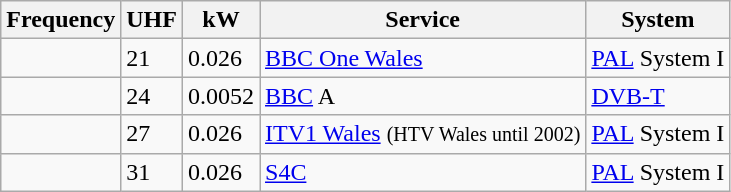<table class="wikitable sortable">
<tr>
<th>Frequency</th>
<th>UHF</th>
<th>kW</th>
<th>Service</th>
<th>System</th>
</tr>
<tr>
<td></td>
<td>21</td>
<td>0.026</td>
<td><a href='#'>BBC One Wales</a></td>
<td><a href='#'>PAL</a> System I</td>
</tr>
<tr>
<td></td>
<td>24</td>
<td>0.0052</td>
<td><a href='#'>BBC</a> A</td>
<td><a href='#'>DVB-T</a></td>
</tr>
<tr>
<td></td>
<td>27</td>
<td>0.026</td>
<td><a href='#'>ITV1 Wales</a> <small>(HTV Wales until 2002)</small></td>
<td><a href='#'>PAL</a> System I</td>
</tr>
<tr>
<td></td>
<td>31</td>
<td>0.026</td>
<td><a href='#'>S4C</a></td>
<td><a href='#'>PAL</a> System I</td>
</tr>
</table>
